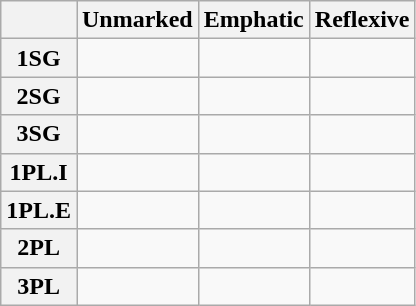<table class="wikitable" style="text-align:center;">
<tr>
<th></th>
<th>Unmarked</th>
<th>Emphatic</th>
<th>Reflexive</th>
</tr>
<tr>
<th>1SG</th>
<td></td>
<td></td>
<td></td>
</tr>
<tr>
<th>2SG</th>
<td></td>
<td></td>
<td></td>
</tr>
<tr>
<th>3SG</th>
<td></td>
<td></td>
<td></td>
</tr>
<tr>
<th>1PL.I</th>
<td></td>
<td></td>
<td></td>
</tr>
<tr>
<th>1PL.E</th>
<td></td>
<td></td>
<td></td>
</tr>
<tr>
<th>2PL</th>
<td></td>
<td></td>
<td></td>
</tr>
<tr>
<th>3PL</th>
<td></td>
<td></td>
<td></td>
</tr>
</table>
